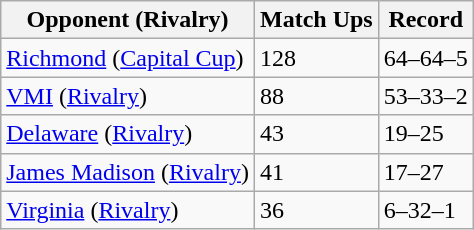<table class="wikitable">
<tr>
<th>Opponent (Rivalry)</th>
<th>Match Ups</th>
<th>Record</th>
</tr>
<tr>
<td><a href='#'>Richmond</a> (<a href='#'>Capital Cup</a>)</td>
<td>128</td>
<td>64–64–5</td>
</tr>
<tr>
<td><a href='#'>VMI</a> (<a href='#'>Rivalry</a>)</td>
<td>88</td>
<td>53–33–2</td>
</tr>
<tr>
<td><a href='#'>Delaware</a> (<a href='#'>Rivalry</a>)</td>
<td>43</td>
<td>19–25</td>
</tr>
<tr>
<td><a href='#'>James Madison</a> (<a href='#'>Rivalry</a>)</td>
<td>41</td>
<td>17–27</td>
</tr>
<tr>
<td><a href='#'>Virginia</a> (<a href='#'>Rivalry</a>)</td>
<td>36</td>
<td>6–32–1</td>
</tr>
</table>
